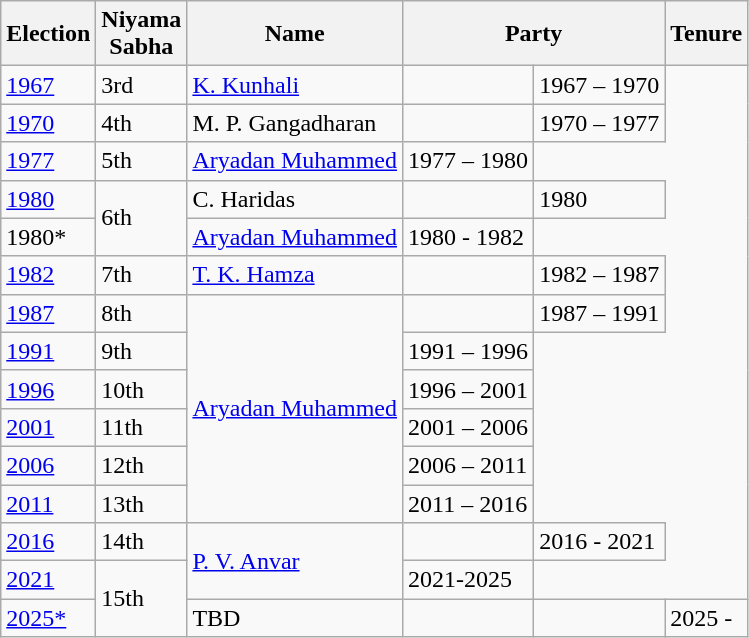<table class="wikitable sortable">
<tr>
<th>Election</th>
<th>Niyama<br>Sabha</th>
<th>Name</th>
<th colspan="2">Party</th>
<th>Tenure</th>
</tr>
<tr>
<td><a href='#'>1967</a></td>
<td>3rd</td>
<td><a href='#'>K. Kunhali</a></td>
<td></td>
<td>1967 – 1970</td>
</tr>
<tr>
<td><a href='#'>1970</a></td>
<td>4th</td>
<td>M. P. Gangadharan</td>
<td></td>
<td>1970 – 1977</td>
</tr>
<tr>
<td><a href='#'>1977</a></td>
<td>5th</td>
<td><a href='#'>Aryadan Muhammed</a></td>
<td>1977 – 1980</td>
</tr>
<tr>
<td><a href='#'>1980</a></td>
<td rowspan="2">6th</td>
<td>C. Haridas</td>
<td></td>
<td>1980</td>
</tr>
<tr>
<td>1980*</td>
<td><a href='#'>Aryadan Muhammed</a></td>
<td>1980 - 1982</td>
</tr>
<tr>
<td><a href='#'>1982</a></td>
<td>7th</td>
<td><a href='#'>T. K. Hamza</a></td>
<td></td>
<td>1982 – 1987</td>
</tr>
<tr>
<td><a href='#'>1987</a></td>
<td>8th</td>
<td rowspan="6"><a href='#'>Aryadan Muhammed</a></td>
<td></td>
<td>1987 – 1991</td>
</tr>
<tr>
<td><a href='#'>1991</a></td>
<td>9th</td>
<td>1991 – 1996</td>
</tr>
<tr>
<td><a href='#'>1996</a></td>
<td>10th</td>
<td>1996 – 2001</td>
</tr>
<tr>
<td><a href='#'>2001</a></td>
<td>11th</td>
<td>2001 – 2006</td>
</tr>
<tr>
<td><a href='#'>2006</a></td>
<td>12th</td>
<td>2006 – 2011</td>
</tr>
<tr>
<td><a href='#'>2011</a></td>
<td>13th</td>
<td>2011 – 2016</td>
</tr>
<tr>
<td><a href='#'>2016</a></td>
<td>14th</td>
<td rowspan="2"><a href='#'>P. V. Anvar</a></td>
<td></td>
<td>2016 - 2021</td>
</tr>
<tr>
<td><a href='#'>2021</a></td>
<td rowspan="2">15th</td>
<td>2021-2025</td>
</tr>
<tr>
<td><a href='#'>2025*</a></td>
<td>TBD</td>
<td></td>
<td></td>
<td>2025 -</td>
</tr>
</table>
